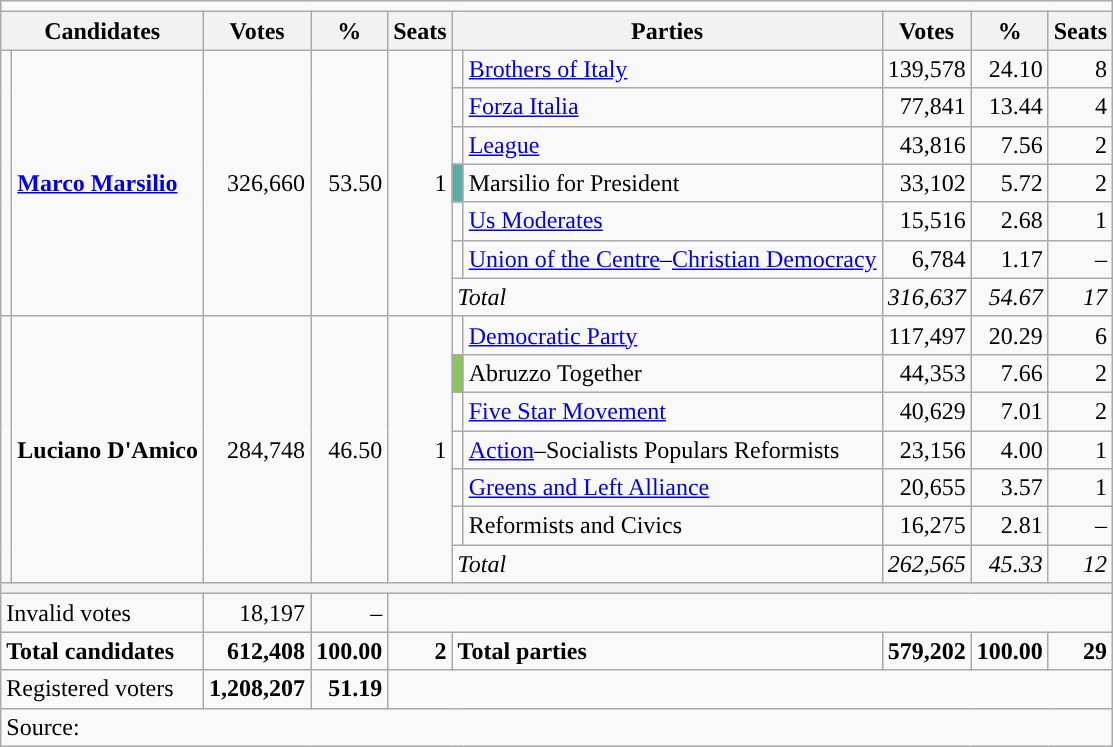<table class="wikitable">
<tr>
<td colspan="10"></td>
</tr>
<tr>
<th colspan="2">Candidates</th>
<th>Votes</th>
<th>%</th>
<th>Seats</th>
<th colspan="2">Parties</th>
<th>Votes</th>
<th>%</th>
<th>Seats</th>
</tr>
<tr>
<td rowspan="7" style="background:"></td>
<td rowspan="7"><strong><a href='#'>Marco Marsilio</a></strong></td>
<td rowspan="7" align=right>326,660</td>
<td rowspan="7" align=right>53.50</td>
<td rowspan="7" align=right>1</td>
<td></td>
<td style="text-align:left;"><a href='#'>Brothers of Italy</a></td>
<td align="right">139,578</td>
<td align="right">24.10</td>
<td align="right">8</td>
</tr>
<tr>
<td></td>
<td style="text-align:left;"><a href='#'>Forza Italia</a></td>
<td align="right">77,841</td>
<td align="right">13.44</td>
<td align="right">4</td>
</tr>
<tr>
<td></td>
<td><a href='#'>League</a></td>
<td align="right">43,816</td>
<td align="right">7.56</td>
<td align="right">2</td>
</tr>
<tr>
<td bgcolor="#54afa6"></td>
<td style="text-align:left;">Marsilio for President</td>
<td align="right">33,102</td>
<td align="right">5.72</td>
<td align="right">2</td>
</tr>
<tr>
<td></td>
<td><a href='#'>Us Moderates</a></td>
<td align="right">15,516</td>
<td align="right">2.68</td>
<td align="right">1</td>
</tr>
<tr>
<td></td>
<td><a href='#'>Union of the Centre</a>–<a href='#'>Christian Democracy</a></td>
<td align="right">6,784</td>
<td align="right">1.17</td>
<td align="right">–</td>
</tr>
<tr>
<td colspan="2"><em>Total</em></td>
<td align="right"><em>316,637</em></td>
<td align="right"><em>54.67</em></td>
<td align="right"><em>17</em></td>
</tr>
<tr>
<td rowspan="7"></td>
<td rowspan="7"><strong>Luciano D'Amico</strong></td>
<td rowspan=7 align=right>284,748</td>
<td rowspan=7 align=right>46.50</td>
<td rowspan=7 align=right>1</td>
<td></td>
<td style="text-align:left;"><a href='#'>Democratic Party</a></td>
<td align="right">117,497</td>
<td align="right">20.29</td>
<td align="right">6</td>
</tr>
<tr>
<td style="background-color:#87C758"></td>
<td>Abruzzo Together</td>
<td align="right">44,353</td>
<td align="right">7.66</td>
<td align="right">2</td>
</tr>
<tr>
<td style="background-color:"></td>
<td><a href='#'>Five Star Movement</a></td>
<td align="right">40,629</td>
<td align="right">7.01</td>
<td align="right">2</td>
</tr>
<tr>
<td style="background-color:"></td>
<td><a href='#'>Action</a>–Socialists Populars Reformists</td>
<td align="right">23,156</td>
<td align="right">4.00</td>
<td align="right">1</td>
</tr>
<tr>
<td></td>
<td style="text-align:left;"><a href='#'>Greens and Left Alliance</a></td>
<td align="right">20,655</td>
<td align="right">3.57</td>
<td align="right">1</td>
</tr>
<tr>
<td style="background-color:"></td>
<td>Reformists and Civics</td>
<td align="right">16,275</td>
<td align="right">2.81</td>
<td align="right">–</td>
</tr>
<tr>
<td colspan="2"><em>Total</em></td>
<td align="right"><em>262,565</em></td>
<td align="right"><em>45.33</em></td>
<td align="right"><em>12</em></td>
</tr>
<tr>
<th colspan="10"></th>
</tr>
<tr>
<td colspan="2">Invalid votes</td>
<td align=right>18,197</td>
<td align=right>–</td>
<td colspan="6"></td>
</tr>
<tr>
<td colspan="2"><strong>Total candidates</strong></td>
<td align="right"><strong>612,408</strong></td>
<td align="right"><strong>100.00</strong></td>
<td align="right"><strong>2</strong></td>
<td colspan="2"><strong>Total parties</strong></td>
<td align="right"><strong>579,202</strong></td>
<td align="right"><strong>100.00</strong></td>
<td align="right"><strong>29</strong></td>
</tr>
<tr>
<td colspan="2">Registered voters</td>
<td align="right"><strong>1,208,207</strong></td>
<td align="right"><strong>51.19</strong></td>
<td colspan=6></td>
</tr>
<tr>
<td colspan="11">Source: </td>
</tr>
</table>
